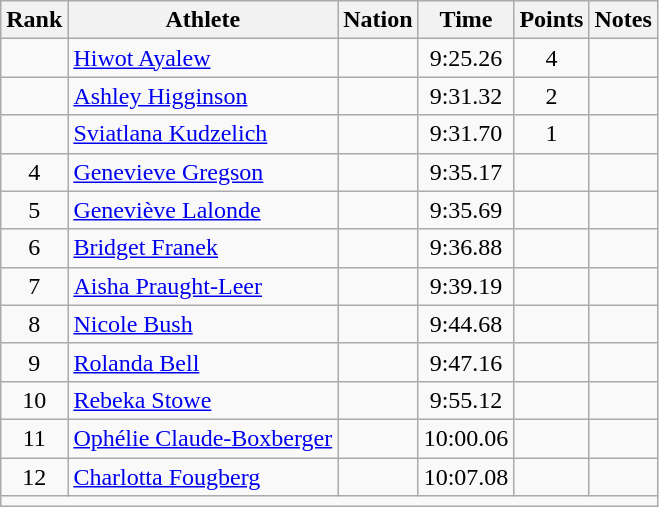<table class="wikitable mw-datatable sortable" style="text-align:center;">
<tr>
<th>Rank</th>
<th>Athlete</th>
<th>Nation</th>
<th>Time</th>
<th>Points</th>
<th>Notes</th>
</tr>
<tr>
<td></td>
<td align=left><a href='#'>Hiwot Ayalew</a></td>
<td align=left></td>
<td>9:25.26</td>
<td>4</td>
<td></td>
</tr>
<tr>
<td></td>
<td align=left><a href='#'>Ashley Higginson</a></td>
<td align=left></td>
<td>9:31.32</td>
<td>2</td>
<td></td>
</tr>
<tr>
<td></td>
<td align=left><a href='#'>Sviatlana Kudzelich</a></td>
<td align=left></td>
<td>9:31.70</td>
<td>1</td>
<td></td>
</tr>
<tr>
<td>4</td>
<td align=left><a href='#'>Genevieve Gregson</a></td>
<td align=left></td>
<td>9:35.17</td>
<td></td>
<td></td>
</tr>
<tr>
<td>5</td>
<td align=left><a href='#'>Geneviève Lalonde</a></td>
<td align=left></td>
<td>9:35.69</td>
<td></td>
<td></td>
</tr>
<tr>
<td>6</td>
<td align=left><a href='#'>Bridget Franek</a></td>
<td align=left></td>
<td>9:36.88</td>
<td></td>
<td></td>
</tr>
<tr>
<td>7</td>
<td align=left><a href='#'>Aisha Praught-Leer</a></td>
<td align=left></td>
<td>9:39.19</td>
<td></td>
<td></td>
</tr>
<tr>
<td>8</td>
<td align=left><a href='#'>Nicole Bush</a></td>
<td align=left></td>
<td>9:44.68</td>
<td></td>
<td></td>
</tr>
<tr>
<td>9</td>
<td align=left><a href='#'>Rolanda Bell</a></td>
<td align=left></td>
<td>9:47.16</td>
<td></td>
<td><strong></strong></td>
</tr>
<tr>
<td>10</td>
<td align=left><a href='#'>Rebeka Stowe</a></td>
<td align=left></td>
<td>9:55.12</td>
<td></td>
<td></td>
</tr>
<tr>
<td>11</td>
<td align=left><a href='#'>Ophélie Claude-Boxberger</a></td>
<td align=left></td>
<td>10:00.06</td>
<td></td>
<td></td>
</tr>
<tr>
<td>12</td>
<td align=left><a href='#'>Charlotta Fougberg</a></td>
<td align=left></td>
<td>10:07.08</td>
<td></td>
<td></td>
</tr>
<tr class="sortbottom">
<td colspan=6></td>
</tr>
</table>
